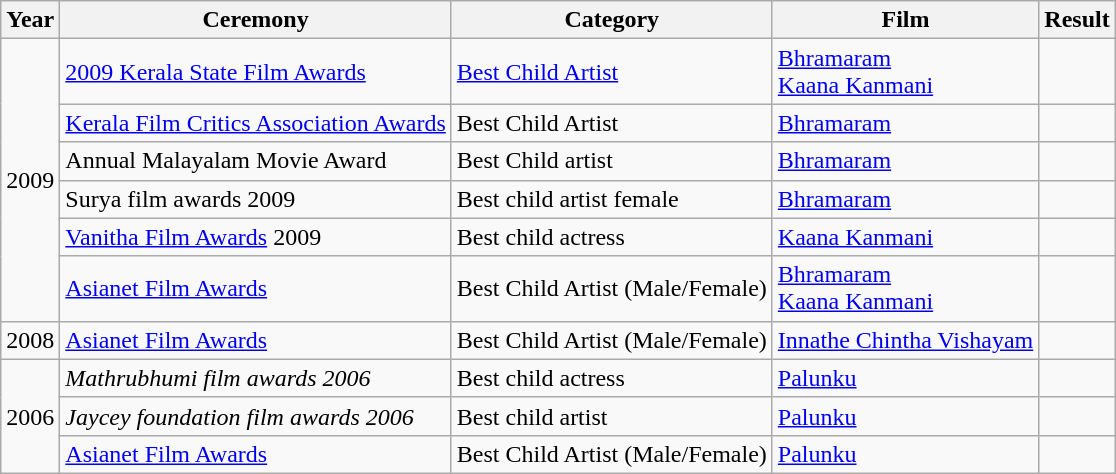<table class="wikitable plainrowheaders">
<tr>
<th scope="col">Year</th>
<th scope="col">Ceremony</th>
<th scope="col">Category</th>
<th scope="col">Film</th>
<th scope="col">Result</th>
</tr>
<tr>
<td rowspan=6>2009</td>
<td><a href='#'>2009 Kerala State Film Awards</a></td>
<td><a href='#'>Best Child Artist</a></td>
<td><a href='#'>Bhramaram</a><br><a href='#'>Kaana Kanmani</a></td>
<td></td>
</tr>
<tr>
<td><a href='#'>Kerala Film Critics Association Awards</a></td>
<td>Best Child Artist</td>
<td><a href='#'>Bhramaram</a></td>
<td></td>
</tr>
<tr>
<td>Annual Malayalam Movie Award</td>
<td>Best Child artist</td>
<td><a href='#'>Bhramaram</a></td>
<td></td>
</tr>
<tr>
<td>Surya film awards 2009</td>
<td>Best child artist female</td>
<td><a href='#'>Bhramaram</a></td>
<td></td>
</tr>
<tr>
<td><a href='#'>Vanitha Film Awards</a> 2009</td>
<td>Best child actress</td>
<td><a href='#'>Kaana Kanmani</a></td>
<td></td>
</tr>
<tr>
<td><a href='#'>Asianet Film Awards</a></td>
<td>Best Child Artist (Male/Female)</td>
<td><a href='#'>Bhramaram</a><br><a href='#'>Kaana Kanmani</a></td>
<td></td>
</tr>
<tr>
<td>2008</td>
<td><a href='#'>Asianet Film Awards</a></td>
<td>Best Child Artist (Male/Female)</td>
<td><a href='#'>Innathe Chintha Vishayam</a></td>
<td></td>
</tr>
<tr>
<td rowspan=3>2006</td>
<td><em>Mathrubhumi film awards 2006</em></td>
<td>Best child actress</td>
<td><a href='#'>Palunku</a></td>
<td></td>
</tr>
<tr>
<td><em>Jaycey foundation film awards 2006</em></td>
<td>Best child artist</td>
<td><a href='#'>Palunku</a></td>
<td></td>
</tr>
<tr>
<td><a href='#'>Asianet Film Awards</a></td>
<td>Best Child Artist (Male/Female)</td>
<td><a href='#'>Palunku</a></td>
<td></td>
</tr>
</table>
